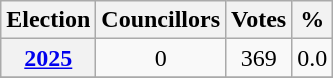<table class="wikitable" style="text-align:center">
<tr>
<th>Election</th>
<th>Councillors</th>
<th>Votes</th>
<th>%</th>
</tr>
<tr>
<th><a href='#'>2025</a></th>
<td>0</td>
<td>369</td>
<td>0.0</td>
</tr>
<tr>
</tr>
</table>
